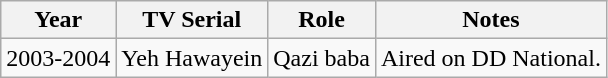<table class="wikitable sortable">
<tr style="text-align:center;">
<th>Year</th>
<th>TV Serial</th>
<th>Role</th>
<th>Notes</th>
</tr>
<tr>
<td>2003-2004</td>
<td>Yeh Hawayein</td>
<td>Qazi baba</td>
<td>Aired on DD National.</td>
</tr>
</table>
